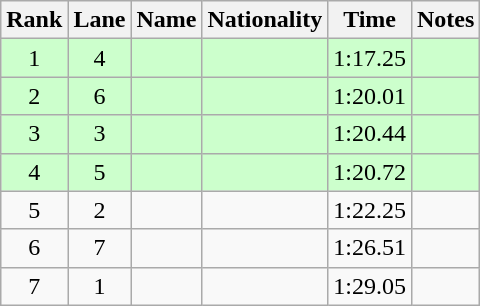<table class="wikitable sortable" style="text-align:center">
<tr>
<th>Rank</th>
<th>Lane</th>
<th>Name</th>
<th>Nationality</th>
<th>Time</th>
<th>Notes</th>
</tr>
<tr bgcolor=ccffcc>
<td>1</td>
<td>4</td>
<td align=left></td>
<td align=left></td>
<td>1:17.25</td>
<td><strong></strong> <strong></strong></td>
</tr>
<tr bgcolor=ccffcc>
<td>2</td>
<td>6</td>
<td align=left></td>
<td align=left></td>
<td>1:20.01</td>
<td><strong></strong></td>
</tr>
<tr bgcolor=ccffcc>
<td>3</td>
<td>3</td>
<td align=left></td>
<td align=left></td>
<td>1:20.44</td>
<td><strong></strong></td>
</tr>
<tr bgcolor=ccffcc>
<td>4</td>
<td>5</td>
<td align=left></td>
<td align=left></td>
<td>1:20.72</td>
<td><strong></strong></td>
</tr>
<tr>
<td>5</td>
<td>2</td>
<td align=left></td>
<td align=left></td>
<td>1:22.25</td>
<td></td>
</tr>
<tr>
<td>6</td>
<td>7</td>
<td align=left></td>
<td align=left></td>
<td>1:26.51</td>
<td></td>
</tr>
<tr>
<td>7</td>
<td>1</td>
<td align=left></td>
<td align=left></td>
<td>1:29.05</td>
<td></td>
</tr>
</table>
